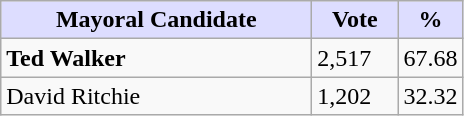<table class="wikitable">
<tr>
<th style="background:#ddf; width:200px;">Mayoral Candidate</th>
<th style="background:#ddf; width:50px;">Vote</th>
<th style="background:#ddf; width:30px;">%</th>
</tr>
<tr>
<td><strong>Ted Walker</strong></td>
<td>2,517</td>
<td>67.68</td>
</tr>
<tr>
<td>David Ritchie</td>
<td>1,202</td>
<td>32.32</td>
</tr>
</table>
